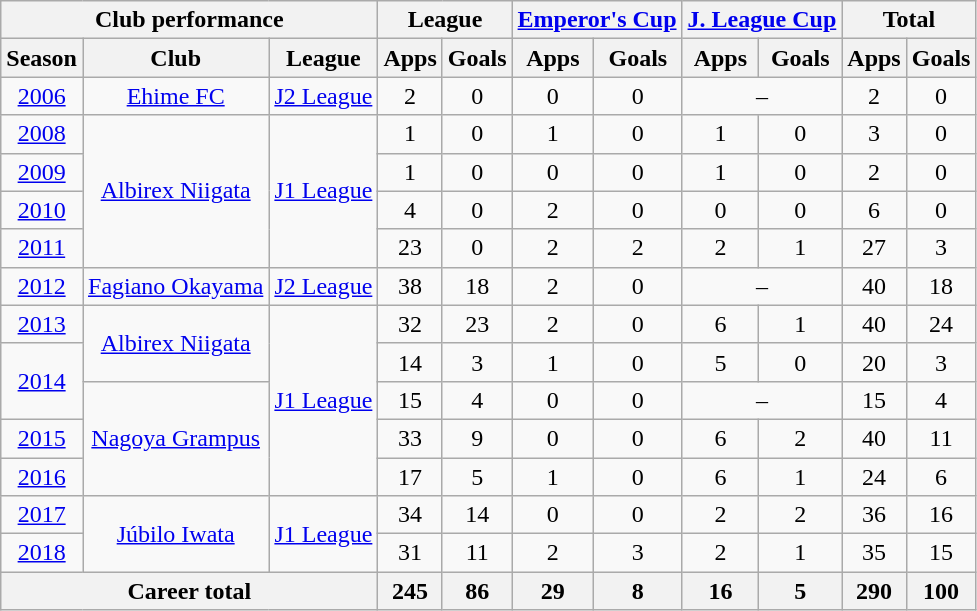<table class="wikitable" style="text-align: center">
<tr>
<th Colspan="3">Club performance</th>
<th Colspan="2">League</th>
<th Colspan="2"><a href='#'>Emperor's Cup</a></th>
<th Colspan="2"><a href='#'>J. League Cup</a></th>
<th Colspan="2">Total</th>
</tr>
<tr>
<th>Season</th>
<th>Club</th>
<th>League</th>
<th>Apps</th>
<th>Goals</th>
<th>Apps</th>
<th>Goals</th>
<th>Apps</th>
<th>Goals</th>
<th>Apps</th>
<th>Goals</th>
</tr>
<tr>
<td><a href='#'>2006</a></td>
<td><a href='#'>Ehime FC</a></td>
<td><a href='#'>J2 League</a></td>
<td>2</td>
<td>0</td>
<td>0</td>
<td>0</td>
<td colspan="2">–</td>
<td>2</td>
<td>0</td>
</tr>
<tr>
<td><a href='#'>2008</a></td>
<td rowspan="4"><a href='#'>Albirex Niigata</a></td>
<td rowspan="4"><a href='#'>J1 League</a></td>
<td>1</td>
<td>0</td>
<td>1</td>
<td>0</td>
<td>1</td>
<td>0</td>
<td>3</td>
<td>0</td>
</tr>
<tr>
<td><a href='#'>2009</a></td>
<td>1</td>
<td>0</td>
<td>0</td>
<td>0</td>
<td>1</td>
<td>0</td>
<td>2</td>
<td>0</td>
</tr>
<tr>
<td><a href='#'>2010</a></td>
<td>4</td>
<td>0</td>
<td>2</td>
<td>0</td>
<td>0</td>
<td>0</td>
<td>6</td>
<td>0</td>
</tr>
<tr>
<td><a href='#'>2011</a></td>
<td>23</td>
<td>0</td>
<td>2</td>
<td>2</td>
<td>2</td>
<td>1</td>
<td>27</td>
<td>3</td>
</tr>
<tr>
<td><a href='#'>2012</a></td>
<td><a href='#'>Fagiano Okayama</a></td>
<td><a href='#'>J2 League</a></td>
<td>38</td>
<td>18</td>
<td>2</td>
<td>0</td>
<td colspan="2">–</td>
<td>40</td>
<td>18</td>
</tr>
<tr>
<td><a href='#'>2013</a></td>
<td rowspan="2"><a href='#'>Albirex Niigata</a></td>
<td rowspan="5"><a href='#'>J1 League</a></td>
<td>32</td>
<td>23</td>
<td>2</td>
<td>0</td>
<td>6</td>
<td>1</td>
<td>40</td>
<td>24</td>
</tr>
<tr>
<td rowspan="2"><a href='#'>2014</a></td>
<td>14</td>
<td>3</td>
<td>1</td>
<td>0</td>
<td>5</td>
<td>0</td>
<td>20</td>
<td>3</td>
</tr>
<tr>
<td rowspan="3"><a href='#'>Nagoya Grampus</a></td>
<td>15</td>
<td>4</td>
<td>0</td>
<td>0</td>
<td colspan="2">–</td>
<td>15</td>
<td>4</td>
</tr>
<tr>
<td><a href='#'>2015</a></td>
<td>33</td>
<td>9</td>
<td>0</td>
<td>0</td>
<td>6</td>
<td>2</td>
<td>40</td>
<td>11</td>
</tr>
<tr>
<td><a href='#'>2016</a></td>
<td>17</td>
<td>5</td>
<td>1</td>
<td>0</td>
<td>6</td>
<td>1</td>
<td>24</td>
<td>6</td>
</tr>
<tr>
<td><a href='#'>2017</a></td>
<td rowspan="2"><a href='#'>Júbilo Iwata</a></td>
<td rowspan="2"><a href='#'>J1 League</a></td>
<td>34</td>
<td>14</td>
<td>0</td>
<td>0</td>
<td>2</td>
<td>2</td>
<td>36</td>
<td>16</td>
</tr>
<tr>
<td><a href='#'>2018</a></td>
<td>31</td>
<td>11</td>
<td>2</td>
<td>3</td>
<td>2</td>
<td>1</td>
<td>35</td>
<td>15</td>
</tr>
<tr>
<th colspan=3>Career total</th>
<th>245</th>
<th>86</th>
<th>29</th>
<th>8</th>
<th>16</th>
<th>5</th>
<th>290</th>
<th>100</th>
</tr>
</table>
